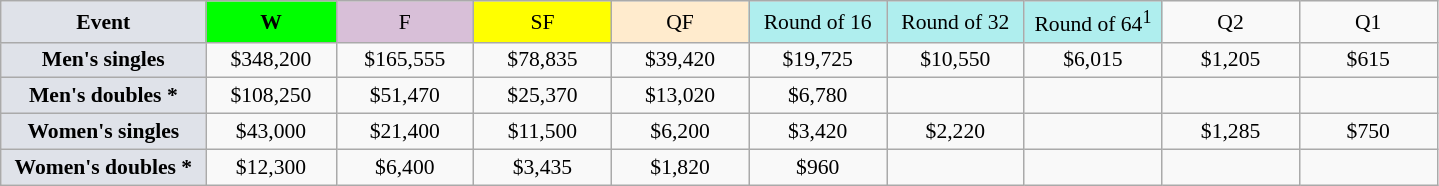<table class=wikitable style=font-size:90%;text-align:center>
<tr>
<td style="width:130px; background:#dfe2e9;"><strong>Event</strong></td>
<td style="width:80px; background:lime;"><strong>W</strong></td>
<td style="width:85px; background:thistle;">F</td>
<td style="width:85px; background:#ff0;">SF</td>
<td style="width:85px; background:#ffebcd;">QF</td>
<td style="width:85px; background:#afeeee;">Round of 16</td>
<td style="width:85px; background:#afeeee;">Round of 32</td>
<td style="width:85px; background:#afeeee;">Round of 64<sup>1</sup></td>
<td width=85>Q2</td>
<td width=85>Q1</td>
</tr>
<tr>
<td style="background:#dfe2e9;"><strong>Men's singles</strong></td>
<td>$348,200</td>
<td>$165,555</td>
<td>$78,835</td>
<td>$39,420</td>
<td>$19,725</td>
<td>$10,550</td>
<td>$6,015</td>
<td>$1,205</td>
<td>$615</td>
</tr>
<tr>
<td style="background:#dfe2e9;"><strong>Men's doubles *</strong></td>
<td>$108,250</td>
<td>$51,470</td>
<td>$25,370</td>
<td>$13,020</td>
<td>$6,780</td>
<td></td>
<td></td>
<td></td>
<td></td>
</tr>
<tr>
<td style="background:#dfe2e9;"><strong>Women's singles</strong></td>
<td>$43,000</td>
<td>$21,400</td>
<td>$11,500</td>
<td>$6,200</td>
<td>$3,420</td>
<td>$2,220</td>
<td></td>
<td>$1,285</td>
<td>$750</td>
</tr>
<tr>
<td style="background:#dfe2e9;"><strong>Women's doubles *</strong></td>
<td>$12,300</td>
<td>$6,400</td>
<td>$3,435</td>
<td>$1,820</td>
<td>$960</td>
<td></td>
<td></td>
<td></td>
<td></td>
</tr>
</table>
